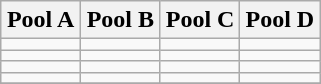<table class="wikitable">
<tr>
<th width=25%>Pool A</th>
<th width=25%>Pool B</th>
<th width=25%>Pool C</th>
<th width=25%>Pool D</th>
</tr>
<tr>
<td></td>
<td></td>
<td></td>
<td></td>
</tr>
<tr>
<td></td>
<td></td>
<td></td>
<td></td>
</tr>
<tr>
<td></td>
<td></td>
<td></td>
<td></td>
</tr>
<tr>
<td></td>
<td></td>
<td></td>
<td></td>
</tr>
<tr>
</tr>
</table>
